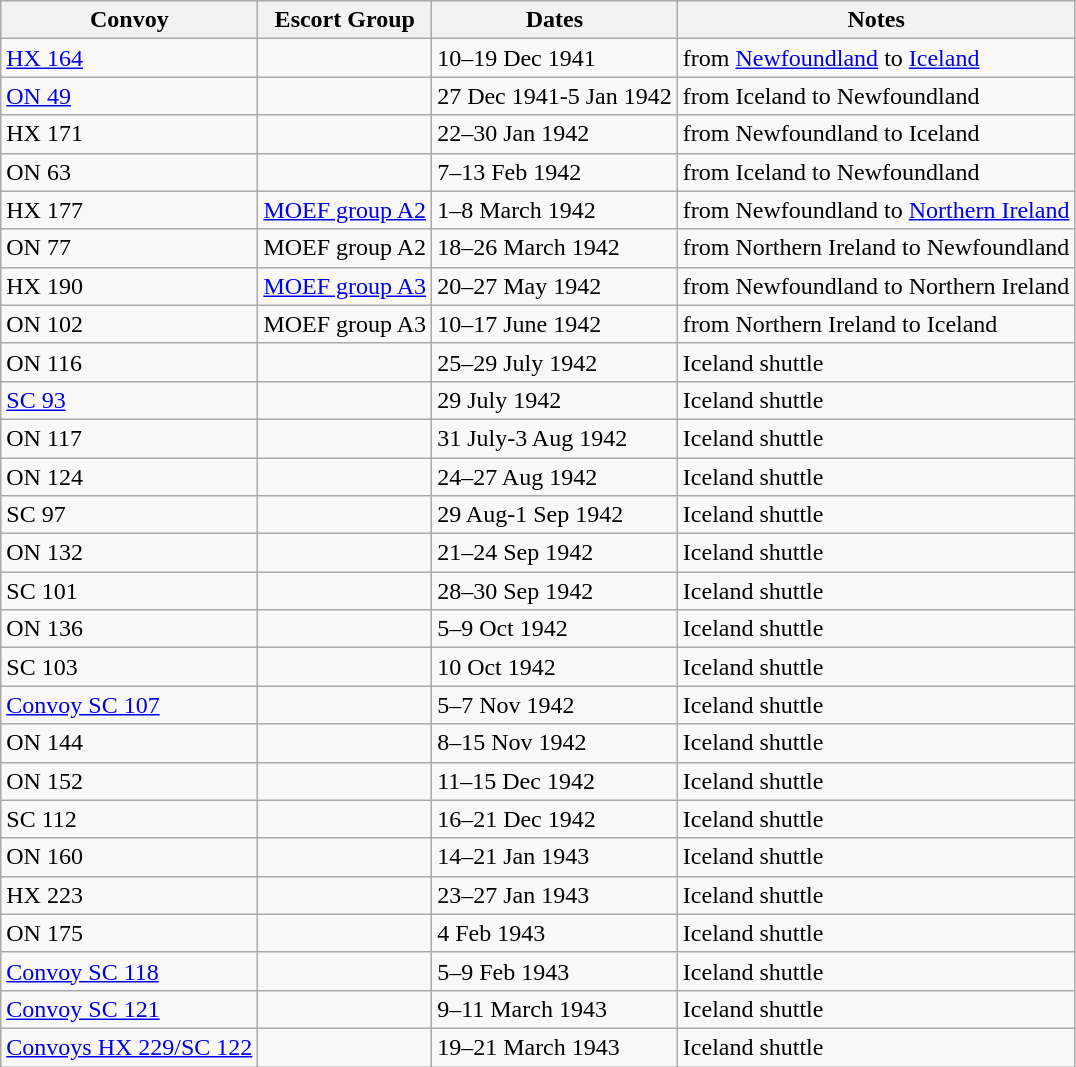<table class="wikitable">
<tr>
<th>Convoy</th>
<th>Escort Group</th>
<th>Dates</th>
<th>Notes</th>
</tr>
<tr>
<td><a href='#'>HX 164</a></td>
<td></td>
<td>10–19 Dec 1941</td>
<td>from <a href='#'>Newfoundland</a> to <a href='#'>Iceland</a></td>
</tr>
<tr>
<td><a href='#'>ON 49</a></td>
<td></td>
<td>27 Dec 1941-5 Jan 1942</td>
<td>from Iceland to Newfoundland</td>
</tr>
<tr>
<td>HX 171</td>
<td></td>
<td>22–30 Jan 1942</td>
<td>from Newfoundland to Iceland</td>
</tr>
<tr>
<td>ON 63</td>
<td></td>
<td>7–13 Feb 1942</td>
<td>from Iceland to Newfoundland</td>
</tr>
<tr>
<td>HX 177</td>
<td><a href='#'>MOEF group A2</a></td>
<td>1–8 March 1942</td>
<td>from Newfoundland to <a href='#'>Northern Ireland</a></td>
</tr>
<tr>
<td>ON 77</td>
<td>MOEF group A2</td>
<td>18–26 March 1942</td>
<td>from Northern Ireland to Newfoundland</td>
</tr>
<tr>
<td>HX 190</td>
<td><a href='#'>MOEF group A3</a></td>
<td>20–27 May 1942</td>
<td>from Newfoundland to Northern Ireland</td>
</tr>
<tr>
<td>ON 102</td>
<td>MOEF group A3</td>
<td>10–17 June 1942</td>
<td>from Northern Ireland to Iceland</td>
</tr>
<tr>
<td>ON 116</td>
<td></td>
<td>25–29 July 1942</td>
<td>Iceland shuttle</td>
</tr>
<tr>
<td><a href='#'>SC 93</a></td>
<td></td>
<td>29 July 1942</td>
<td>Iceland shuttle</td>
</tr>
<tr>
<td>ON 117</td>
<td></td>
<td>31 July-3 Aug 1942</td>
<td>Iceland shuttle</td>
</tr>
<tr>
<td>ON 124</td>
<td></td>
<td>24–27 Aug 1942</td>
<td>Iceland shuttle</td>
</tr>
<tr>
<td>SC 97</td>
<td></td>
<td>29 Aug-1 Sep 1942</td>
<td>Iceland shuttle</td>
</tr>
<tr>
<td>ON 132</td>
<td></td>
<td>21–24 Sep 1942</td>
<td>Iceland shuttle</td>
</tr>
<tr>
<td>SC 101</td>
<td></td>
<td>28–30 Sep 1942</td>
<td>Iceland shuttle</td>
</tr>
<tr>
<td>ON 136</td>
<td></td>
<td>5–9 Oct 1942</td>
<td>Iceland shuttle</td>
</tr>
<tr>
<td>SC 103</td>
<td></td>
<td>10 Oct 1942</td>
<td>Iceland shuttle</td>
</tr>
<tr>
<td><a href='#'>Convoy SC 107</a></td>
<td></td>
<td>5–7 Nov 1942</td>
<td>Iceland shuttle</td>
</tr>
<tr>
<td>ON 144</td>
<td></td>
<td>8–15 Nov 1942</td>
<td>Iceland shuttle</td>
</tr>
<tr>
<td>ON 152</td>
<td></td>
<td>11–15 Dec 1942</td>
<td>Iceland shuttle</td>
</tr>
<tr>
<td>SC 112</td>
<td></td>
<td>16–21 Dec 1942</td>
<td>Iceland shuttle</td>
</tr>
<tr>
<td>ON 160</td>
<td></td>
<td>14–21 Jan 1943</td>
<td>Iceland shuttle</td>
</tr>
<tr>
<td>HX 223</td>
<td></td>
<td>23–27 Jan 1943</td>
<td>Iceland shuttle</td>
</tr>
<tr>
<td>ON 175</td>
<td></td>
<td>4 Feb 1943</td>
<td>Iceland shuttle</td>
</tr>
<tr>
<td><a href='#'>Convoy SC 118</a></td>
<td></td>
<td>5–9 Feb 1943</td>
<td>Iceland shuttle</td>
</tr>
<tr>
<td><a href='#'>Convoy SC 121</a></td>
<td></td>
<td>9–11 March 1943</td>
<td>Iceland shuttle</td>
</tr>
<tr>
<td><a href='#'>Convoys HX 229/SC 122</a></td>
<td></td>
<td>19–21 March 1943</td>
<td>Iceland shuttle</td>
</tr>
</table>
